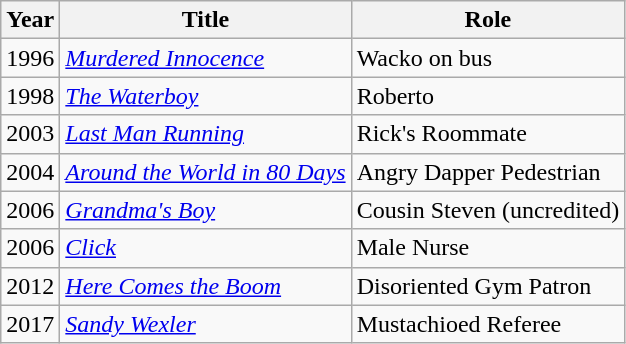<table class="wikitable">
<tr>
<th>Year</th>
<th>Title</th>
<th>Role</th>
</tr>
<tr>
<td>1996</td>
<td><em><a href='#'>Murdered Innocence</a></em></td>
<td>Wacko on bus</td>
</tr>
<tr>
<td>1998</td>
<td><em><a href='#'>The Waterboy</a></em></td>
<td>Roberto</td>
</tr>
<tr>
<td>2003</td>
<td><em><a href='#'>Last Man Running</a></em></td>
<td>Rick's Roommate</td>
</tr>
<tr>
<td>2004</td>
<td><em><a href='#'>Around the World in 80 Days</a></em></td>
<td>Angry Dapper Pedestrian</td>
</tr>
<tr>
<td>2006</td>
<td><em><a href='#'> Grandma's Boy</a></em></td>
<td>Cousin Steven (uncredited)</td>
</tr>
<tr>
<td>2006</td>
<td><em><a href='#'>Click</a></em></td>
<td>Male Nurse</td>
</tr>
<tr>
<td>2012</td>
<td><em><a href='#'>Here Comes the Boom</a></em></td>
<td>Disoriented Gym Patron</td>
</tr>
<tr>
<td>2017</td>
<td><em><a href='#'>Sandy Wexler</a></em></td>
<td>Mustachioed Referee</td>
</tr>
</table>
